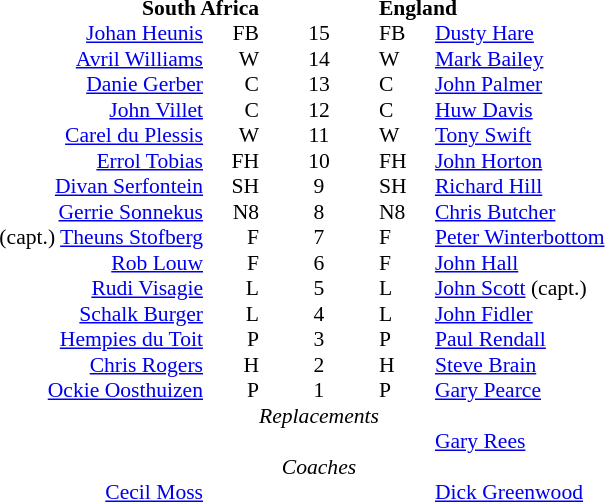<table width="100%" style="font-size: 90%; " cellspacing="0" cellpadding="0" align=center>
<tr>
<td width=41%; text-align=right></td>
<td width=3%; text-align:right></td>
<td width=4%; text-align:center></td>
<td width=3%; text-align:left></td>
<td width=49%; text-align:left></td>
</tr>
<tr>
<td colspan=2; align=right><strong>South Africa</strong></td>
<td></td>
<td colspan=2;><strong>England</strong></td>
</tr>
<tr>
<td align=right><a href='#'>Johan Heunis</a></td>
<td align=right>FB</td>
<td align=center>15</td>
<td>FB</td>
<td><a href='#'>Dusty Hare</a></td>
</tr>
<tr>
<td align=right><a href='#'>Avril Williams</a></td>
<td align=right>W</td>
<td align=center>14</td>
<td>W</td>
<td><a href='#'>Mark Bailey</a></td>
</tr>
<tr>
<td align=right><a href='#'>Danie Gerber</a></td>
<td align=right>C</td>
<td align=center>13</td>
<td>C</td>
<td><a href='#'>John Palmer</a></td>
</tr>
<tr>
<td align=right><a href='#'>John Villet</a></td>
<td align=right>C</td>
<td align=center>12</td>
<td>C</td>
<td><a href='#'>Huw Davis</a></td>
</tr>
<tr>
<td align=right><a href='#'>Carel du Plessis</a></td>
<td align=right>W</td>
<td align=center>11</td>
<td>W</td>
<td><a href='#'>Tony Swift</a></td>
</tr>
<tr>
<td align=right><a href='#'>Errol Tobias</a></td>
<td align=right>FH</td>
<td align=center>10</td>
<td>FH</td>
<td><a href='#'>John Horton</a></td>
</tr>
<tr>
<td align=right><a href='#'>Divan Serfontein</a></td>
<td align=right>SH</td>
<td align=center>9</td>
<td>SH</td>
<td><a href='#'>Richard Hill</a></td>
</tr>
<tr>
<td align=right><a href='#'>Gerrie Sonnekus</a></td>
<td align=right>N8</td>
<td align=center>8</td>
<td>N8</td>
<td><a href='#'>Chris Butcher</a></td>
</tr>
<tr>
<td align=right>(capt.) <a href='#'>Theuns Stofberg</a></td>
<td align=right>F</td>
<td align=center>7</td>
<td>F</td>
<td><a href='#'>Peter Winterbottom</a></td>
</tr>
<tr>
<td align=right><a href='#'>Rob Louw</a></td>
<td align=right>F</td>
<td align=center>6</td>
<td>F</td>
<td><a href='#'>John Hall</a> </td>
</tr>
<tr>
<td align=right><a href='#'>Rudi Visagie</a></td>
<td align=right>L</td>
<td align=center>5</td>
<td>L</td>
<td><a href='#'>John Scott</a> (capt.)</td>
</tr>
<tr>
<td align=right><a href='#'>Schalk Burger</a></td>
<td align=right>L</td>
<td align=center>4</td>
<td>L</td>
<td><a href='#'>John Fidler</a></td>
</tr>
<tr>
<td align=right><a href='#'>Hempies du Toit</a></td>
<td align=right>P</td>
<td align=center>3</td>
<td>P</td>
<td><a href='#'>Paul Rendall</a></td>
</tr>
<tr>
<td align=right><a href='#'>Chris Rogers</a></td>
<td align=right>H</td>
<td align=center>2</td>
<td>H</td>
<td><a href='#'>Steve Brain</a></td>
</tr>
<tr>
<td align=right><a href='#'>Ockie Oosthuizen</a></td>
<td align=right>P</td>
<td align=center>1</td>
<td>P</td>
<td><a href='#'>Gary Pearce</a></td>
</tr>
<tr>
<td></td>
<td></td>
<td align=center><em>Replacements</em></td>
<td></td>
<td></td>
</tr>
<tr>
<td align=right></td>
<td align=right></td>
<td align=center></td>
<td></td>
<td><a href='#'>Gary Rees</a> </td>
</tr>
<tr>
<td align=right></td>
<td align=right></td>
<td align=center></td>
<td></td>
<td></td>
</tr>
<tr>
<td align=right></td>
<td align=right></td>
<td align=center></td>
<td></td>
<td></td>
</tr>
<tr>
<td align=right></td>
<td align=right></td>
<td align=center></td>
<td></td>
<td></td>
</tr>
<tr>
<td align=right></td>
<td align=right></td>
<td align=center></td>
<td></td>
<td></td>
</tr>
<tr>
<td align=right></td>
<td align=right></td>
<td align=center></td>
<td></td>
<td></td>
</tr>
<tr>
<td align=right></td>
<td align=right></td>
<td align=center></td>
<td></td>
<td></td>
</tr>
<tr>
<td></td>
<td></td>
<td align=center><em>Coaches</em></td>
<td></td>
<td></td>
</tr>
<tr>
<td align=right><a href='#'>Cecil Moss</a> </td>
<td></td>
<td></td>
<td></td>
<td> <a href='#'>Dick Greenwood</a></td>
</tr>
</table>
